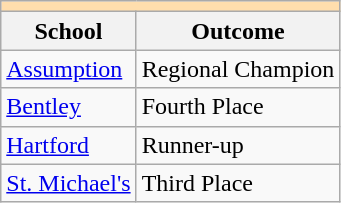<table class="wikitable" style="float:left; margin-right:1em;">
<tr>
<th colspan="3" style="background:#ffdead;"></th>
</tr>
<tr>
<th>School</th>
<th>Outcome</th>
</tr>
<tr>
<td><a href='#'>Assumption</a></td>
<td>Regional Champion</td>
</tr>
<tr>
<td><a href='#'>Bentley</a></td>
<td>Fourth Place</td>
</tr>
<tr>
<td><a href='#'>Hartford</a></td>
<td>Runner-up</td>
</tr>
<tr>
<td><a href='#'>St. Michael's</a></td>
<td>Third Place</td>
</tr>
</table>
